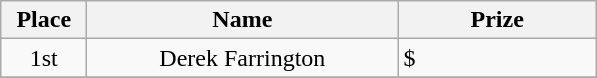<table class="wikitable">
<tr>
<th width="50">Place</th>
<th width="200">Name</th>
<th width="125">Prize</th>
</tr>
<tr>
<td align = "center">1st</td>
<td align = "center">Derek Farrington</td>
<td>$</td>
</tr>
<tr>
</tr>
</table>
